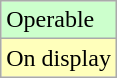<table class="wikitable plainrowheaders">
<tr>
<td style="background:#cfc;">Operable</td>
</tr>
<tr>
<td style="background:#ffb;">On display</td>
</tr>
</table>
